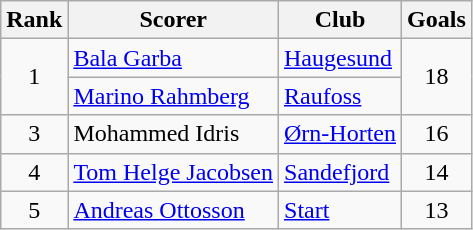<table class="wikitable">
<tr>
<th>Rank</th>
<th>Scorer</th>
<th>Club</th>
<th>Goals</th>
</tr>
<tr>
<td rowspan=2 align=center>1</td>
<td> <a href='#'>Bala Garba</a></td>
<td><a href='#'>Haugesund</a></td>
<td rowspan=2 align=center>18</td>
</tr>
<tr>
<td> <a href='#'>Marino Rahmberg</a></td>
<td><a href='#'>Raufoss</a></td>
</tr>
<tr>
<td align=center>3</td>
<td> Mohammed Idris</td>
<td><a href='#'>Ørn-Horten</a></td>
<td align=center>16</td>
</tr>
<tr>
<td align=center>4</td>
<td> <a href='#'>Tom Helge Jacobsen</a></td>
<td><a href='#'>Sandefjord</a></td>
<td align=center>14</td>
</tr>
<tr>
<td align=center>5</td>
<td> <a href='#'>Andreas Ottosson</a></td>
<td><a href='#'>Start</a></td>
<td align=center>13</td>
</tr>
</table>
